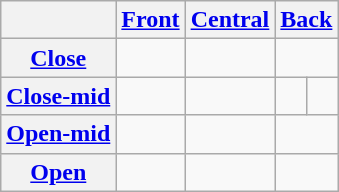<table class="wikitable" style="text-align:center">
<tr>
<th></th>
<th><a href='#'>Front</a></th>
<th><a href='#'>Central</a></th>
<th colspan="2"><a href='#'>Back</a></th>
</tr>
<tr align="center">
<th><a href='#'>Close</a></th>
<td></td>
<td></td>
<td colspan="2"></td>
</tr>
<tr align="center">
<th><a href='#'>Close-mid</a></th>
<td></td>
<td></td>
<td></td>
<td></td>
</tr>
<tr>
<th><a href='#'>Open-mid</a></th>
<td></td>
<td></td>
<td colspan="2"></td>
</tr>
<tr align="center">
<th><a href='#'>Open</a></th>
<td></td>
<td></td>
<td colspan="2"></td>
</tr>
</table>
